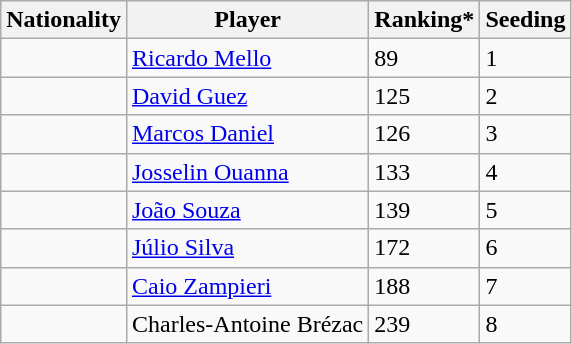<table class="wikitable" border="1">
<tr>
<th>Nationality</th>
<th>Player</th>
<th>Ranking*</th>
<th>Seeding</th>
</tr>
<tr>
<td></td>
<td><a href='#'>Ricardo Mello</a></td>
<td>89</td>
<td>1</td>
</tr>
<tr>
<td></td>
<td><a href='#'>David Guez</a></td>
<td>125</td>
<td>2</td>
</tr>
<tr>
<td></td>
<td><a href='#'>Marcos Daniel</a></td>
<td>126</td>
<td>3</td>
</tr>
<tr>
<td></td>
<td><a href='#'>Josselin Ouanna</a></td>
<td>133</td>
<td>4</td>
</tr>
<tr>
<td></td>
<td><a href='#'>João Souza</a></td>
<td>139</td>
<td>5</td>
</tr>
<tr>
<td></td>
<td><a href='#'>Júlio Silva</a></td>
<td>172</td>
<td>6</td>
</tr>
<tr>
<td></td>
<td><a href='#'>Caio Zampieri</a></td>
<td>188</td>
<td>7</td>
</tr>
<tr>
<td></td>
<td>Charles-Antoine Brézac</td>
<td>239</td>
<td>8</td>
</tr>
</table>
